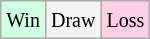<table class="wikitable">
<tr>
<td style="background-color: #d0ffe3;"><small>Win</small></td>
<td style="background-color: #f3f3f3;"><small>Draw</small></td>
<td style="background-color: #ffd0e3;"><small>Loss</small></td>
</tr>
</table>
